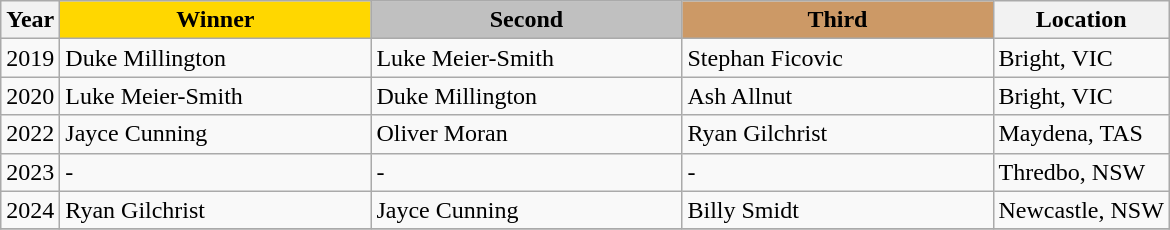<table class="wikitable sortable">
<tr>
<th>Year</th>
<th scope=col colspan=1 style="width:200px; color: black; background:gold;">Winner</th>
<th scope=col colspan=1 style="width:200px; color: black; background:silver;">Second</th>
<th scope=col colspan=1 style="width:200px; color: black; background:#cc9966;">Third</th>
<th>Location</th>
</tr>
<tr>
<td>2019</td>
<td>Duke Millington</td>
<td>Luke Meier-Smith</td>
<td>Stephan Ficovic</td>
<td>Bright, VIC</td>
</tr>
<tr>
<td>2020</td>
<td>Luke Meier-Smith</td>
<td>Duke Millington</td>
<td>Ash Allnut</td>
<td>Bright, VIC</td>
</tr>
<tr>
<td>2022</td>
<td>Jayce Cunning</td>
<td>Oliver Moran</td>
<td>Ryan Gilchrist</td>
<td>Maydena, TAS</td>
</tr>
<tr>
<td>2023</td>
<td>-</td>
<td>-</td>
<td>-</td>
<td>Thredbo, NSW</td>
</tr>
<tr>
<td>2024</td>
<td>Ryan Gilchrist</td>
<td>Jayce Cunning</td>
<td>Billy Smidt</td>
<td>Newcastle, NSW</td>
</tr>
<tr>
</tr>
</table>
